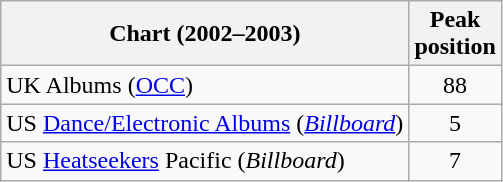<table class="wikitable sortable">
<tr>
<th>Chart (2002–2003)</th>
<th>Peak<br>position</th>
</tr>
<tr>
<td>UK Albums (<a href='#'>OCC</a>)</td>
<td align="center">88</td>
</tr>
<tr>
<td>US <a href='#'>Dance/Electronic Albums</a> (<em><a href='#'>Billboard</a></em>)</td>
<td align="center">5</td>
</tr>
<tr>
<td>US <a href='#'>Heatseekers</a> Pacific (<em>Billboard</em>)</td>
<td align="center">7</td>
</tr>
</table>
